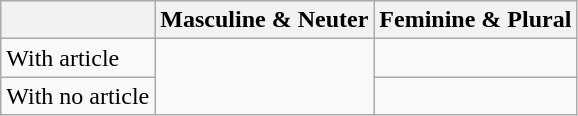<table class="wikitable">
<tr>
<th></th>
<th>Masculine & Neuter</th>
<th>Feminine & Plural</th>
</tr>
<tr>
<td>With article</td>
<td rowspan="2"></td>
<td></td>
</tr>
<tr>
<td>With no article</td>
<td></td>
</tr>
</table>
